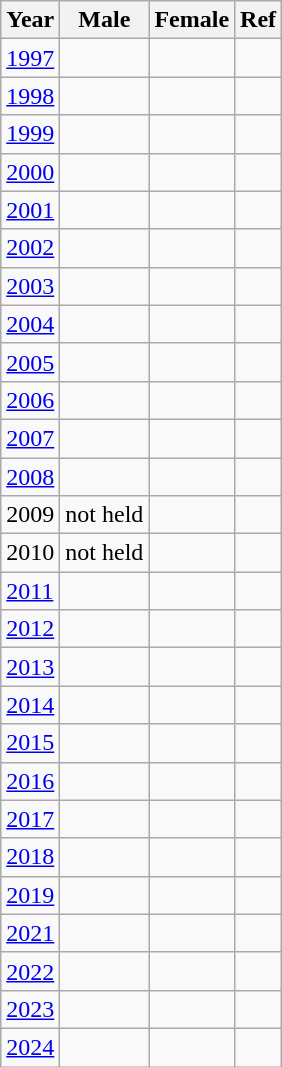<table class="wikitable sortable">
<tr>
<th>Year</th>
<th>Male</th>
<th>Female</th>
<th>Ref</th>
</tr>
<tr>
<td><a href='#'>1997</a></td>
<td></td>
<td></td>
<td align="center"></td>
</tr>
<tr>
<td><a href='#'>1998</a></td>
<td></td>
<td></td>
<td align="center"></td>
</tr>
<tr>
<td><a href='#'>1999</a></td>
<td></td>
<td></td>
<td align="center"></td>
</tr>
<tr>
<td><a href='#'>2000</a></td>
<td></td>
<td></td>
<td align="center"></td>
</tr>
<tr>
<td><a href='#'>2001</a></td>
<td></td>
<td></td>
<td align="center"></td>
</tr>
<tr>
<td><a href='#'>2002</a></td>
<td></td>
<td></td>
<td align="center"></td>
</tr>
<tr>
<td><a href='#'>2003</a></td>
<td></td>
<td></td>
<td align="center"></td>
</tr>
<tr>
<td><a href='#'>2004</a></td>
<td></td>
<td></td>
<td align="center"></td>
</tr>
<tr>
<td><a href='#'>2005</a></td>
<td></td>
<td></td>
<td align="center"></td>
</tr>
<tr>
<td><a href='#'>2006</a></td>
<td></td>
<td></td>
<td align="center"></td>
</tr>
<tr>
<td><a href='#'>2007</a></td>
<td></td>
<td></td>
<td align="center"></td>
</tr>
<tr>
<td><a href='#'>2008</a></td>
<td></td>
<td></td>
<td align="center"></td>
</tr>
<tr>
<td>2009</td>
<td align="center">not held</td>
<td></td>
<td></td>
</tr>
<tr>
<td>2010</td>
<td align="center">not held</td>
<td></td>
<td></td>
</tr>
<tr>
<td><a href='#'>2011</a></td>
<td></td>
<td></td>
<td align="center"></td>
</tr>
<tr>
<td><a href='#'>2012</a></td>
<td></td>
<td></td>
<td align="center"></td>
</tr>
<tr>
<td><a href='#'>2013</a></td>
<td></td>
<td></td>
<td align="center"></td>
</tr>
<tr>
<td><a href='#'>2014</a></td>
<td></td>
<td></td>
<td align="center"></td>
</tr>
<tr>
<td><a href='#'>2015</a></td>
<td></td>
<td></td>
<td align="center"></td>
</tr>
<tr>
<td><a href='#'>2016</a></td>
<td></td>
<td></td>
<td></td>
</tr>
<tr>
<td><a href='#'>2017</a></td>
<td></td>
<td></td>
<td></td>
</tr>
<tr>
<td><a href='#'>2018</a></td>
<td></td>
<td></td>
<td align="center"></td>
</tr>
<tr>
<td><a href='#'>2019</a></td>
<td></td>
<td></td>
<td align="center"></td>
</tr>
<tr>
<td><a href='#'>2021</a></td>
<td></td>
<td></td>
<td align="center"></td>
</tr>
<tr>
<td><a href='#'>2022</a></td>
<td></td>
<td></td>
<td align="center"></td>
</tr>
<tr>
<td><a href='#'>2023</a></td>
<td></td>
<td></td>
<td align="center"></td>
</tr>
<tr>
<td><a href='#'>2024</a></td>
<td></td>
<td></td>
<td align="center"></td>
</tr>
</table>
